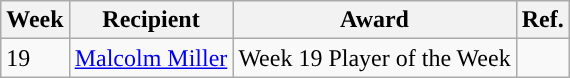<table class="wikitable">
<tr>
<th>Week</th>
<th>Recipient</th>
<th>Award</th>
<th>Ref.</th>
</tr>
<tr>
<td>19</td>
<td><a href='#'>Malcolm Miller</a></td>
<td>Week 19 Player of the Week</td>
<td></td>
</tr>
</table>
